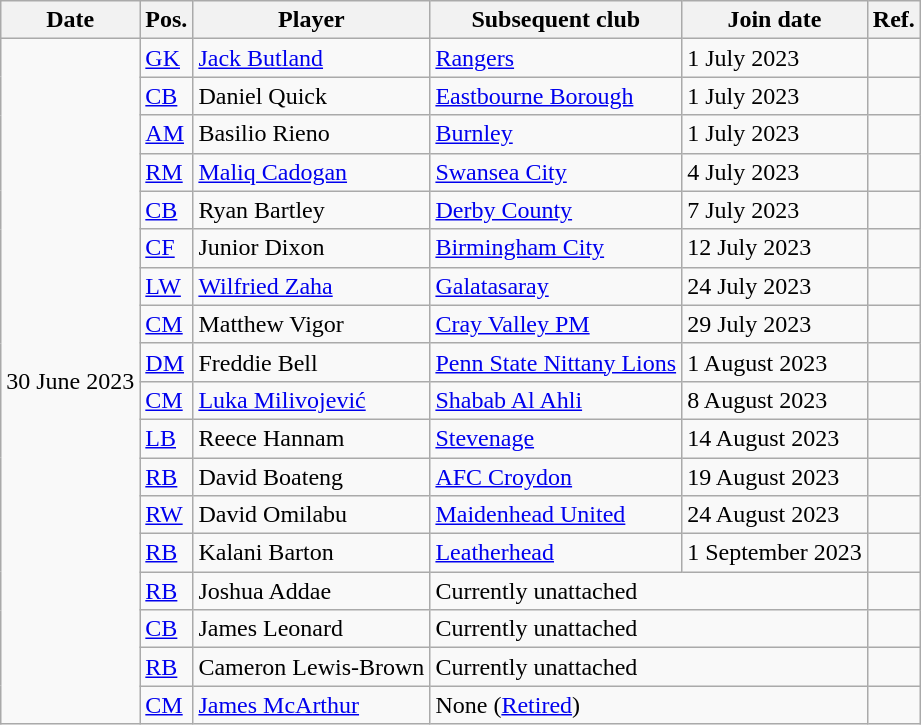<table class="wikitable plainrowheaders">
<tr>
<th>Date</th>
<th>Pos.</th>
<th>Player</th>
<th>Subsequent club</th>
<th>Join date</th>
<th>Ref.</th>
</tr>
<tr>
<td rowspan="19">30 June 2023</td>
<td><a href='#'>GK</a></td>
<td> <a href='#'>Jack Butland</a></td>
<td> <a href='#'>Rangers</a></td>
<td>1 July 2023</td>
<td></td>
</tr>
<tr>
<td><a href='#'>CB</a></td>
<td> Daniel Quick</td>
<td> <a href='#'>Eastbourne Borough</a></td>
<td>1 July 2023</td>
<td></td>
</tr>
<tr>
<td><a href='#'>AM</a></td>
<td> Basilio Rieno</td>
<td> <a href='#'>Burnley</a></td>
<td>1 July 2023</td>
<td></td>
</tr>
<tr>
<td><a href='#'>RM</a></td>
<td> <a href='#'>Maliq Cadogan</a></td>
<td> <a href='#'>Swansea City</a></td>
<td>4 July 2023</td>
<td></td>
</tr>
<tr>
<td><a href='#'>CB</a></td>
<td> Ryan Bartley</td>
<td> <a href='#'>Derby County</a></td>
<td>7 July 2023</td>
<td></td>
</tr>
<tr>
<td><a href='#'>CF</a></td>
<td> Junior Dixon</td>
<td> <a href='#'>Birmingham City</a></td>
<td>12 July 2023</td>
<td></td>
</tr>
<tr>
<td><a href='#'>LW</a></td>
<td> <a href='#'>Wilfried Zaha</a></td>
<td> <a href='#'>Galatasaray</a></td>
<td>24 July 2023</td>
<td></td>
</tr>
<tr>
<td><a href='#'>CM</a></td>
<td> Matthew Vigor</td>
<td> <a href='#'>Cray Valley PM</a></td>
<td>29 July 2023</td>
<td></td>
</tr>
<tr>
<td><a href='#'>DM</a></td>
<td> Freddie Bell</td>
<td> <a href='#'>Penn State Nittany Lions</a></td>
<td>1 August 2023</td>
<td></td>
</tr>
<tr>
<td><a href='#'>CM</a></td>
<td> <a href='#'>Luka Milivojević</a></td>
<td> <a href='#'>Shabab Al Ahli</a></td>
<td>8 August 2023</td>
<td></td>
</tr>
<tr>
<td><a href='#'>LB</a></td>
<td> Reece Hannam</td>
<td> <a href='#'>Stevenage</a></td>
<td>14 August 2023</td>
<td></td>
</tr>
<tr>
<td><a href='#'>RB</a></td>
<td> David Boateng</td>
<td> <a href='#'>AFC Croydon</a></td>
<td>19 August 2023</td>
<td></td>
</tr>
<tr>
<td><a href='#'>RW</a></td>
<td> David Omilabu</td>
<td> <a href='#'>Maidenhead United</a></td>
<td>24 August 2023</td>
<td></td>
</tr>
<tr>
<td><a href='#'>RB</a></td>
<td> Kalani Barton</td>
<td> <a href='#'>Leatherhead</a></td>
<td>1 September 2023</td>
<td></td>
</tr>
<tr>
<td><a href='#'>RB</a></td>
<td> Joshua Addae</td>
<td colspan="2">Currently unattached</td>
<td></td>
</tr>
<tr>
<td><a href='#'>CB</a></td>
<td> James Leonard</td>
<td colspan="2">Currently unattached</td>
<td></td>
</tr>
<tr>
<td><a href='#'>RB</a></td>
<td> Cameron Lewis-Brown</td>
<td colspan="2">Currently unattached</td>
<td></td>
</tr>
<tr>
<td><a href='#'>CM</a></td>
<td> <a href='#'>James McArthur</a></td>
<td colspan="2">None (<a href='#'>Retired</a>)</td>
<td></td>
</tr>
</table>
